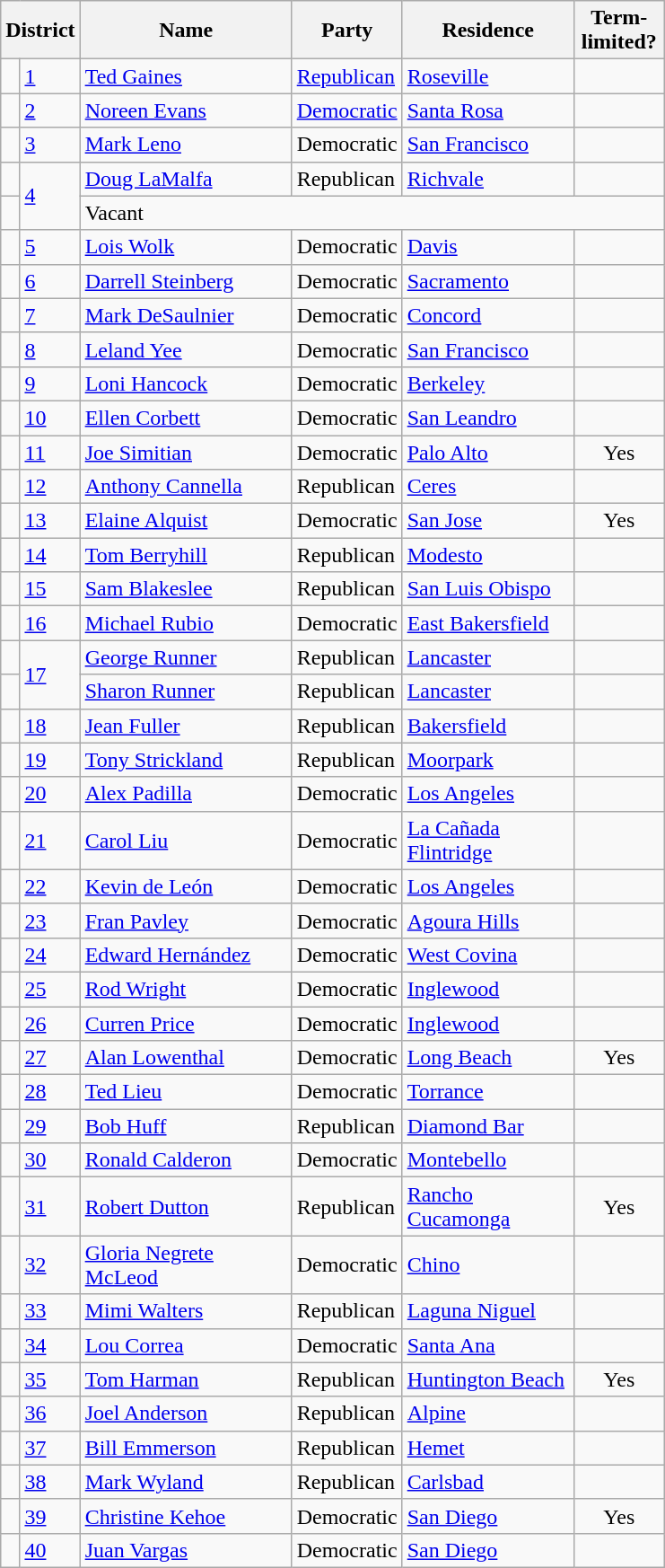<table class="wikitable">
<tr>
<th scope="col" width="50" colspan="2">District</th>
<th scope="col" width="150">Name</th>
<th scope="col" width="70">Party</th>
<th scope="col" width="120">Residence</th>
<th scope="col" width="60">Term-limited?</th>
</tr>
<tr>
<td></td>
<td><a href='#'>1</a></td>
<td><a href='#'>Ted Gaines</a></td>
<td><a href='#'>Republican</a></td>
<td><a href='#'>Roseville</a></td>
<td></td>
</tr>
<tr>
<td></td>
<td><a href='#'>2</a></td>
<td><a href='#'>Noreen Evans</a></td>
<td><a href='#'>Democratic</a></td>
<td><a href='#'>Santa Rosa</a></td>
<td></td>
</tr>
<tr>
<td></td>
<td><a href='#'>3</a></td>
<td><a href='#'>Mark Leno</a></td>
<td>Democratic</td>
<td><a href='#'>San Francisco</a></td>
<td></td>
</tr>
<tr>
<td></td>
<td rowspan="2"><a href='#'>4</a></td>
<td><a href='#'>Doug LaMalfa</a></td>
<td>Republican</td>
<td><a href='#'>Richvale</a></td>
<td></td>
</tr>
<tr>
<td></td>
<td colspan="4">Vacant</td>
</tr>
<tr>
<td></td>
<td><a href='#'>5</a></td>
<td><a href='#'>Lois Wolk</a></td>
<td>Democratic</td>
<td><a href='#'>Davis</a></td>
<td></td>
</tr>
<tr>
<td></td>
<td><a href='#'>6</a></td>
<td><a href='#'>Darrell Steinberg</a></td>
<td>Democratic</td>
<td><a href='#'>Sacramento</a></td>
<td></td>
</tr>
<tr>
<td></td>
<td><a href='#'>7</a></td>
<td><a href='#'>Mark DeSaulnier</a></td>
<td>Democratic</td>
<td><a href='#'>Concord</a></td>
<td></td>
</tr>
<tr>
<td></td>
<td><a href='#'>8</a></td>
<td><a href='#'>Leland Yee</a></td>
<td>Democratic</td>
<td><a href='#'>San Francisco</a></td>
<td></td>
</tr>
<tr>
<td></td>
<td><a href='#'>9</a></td>
<td><a href='#'>Loni Hancock</a></td>
<td>Democratic</td>
<td><a href='#'>Berkeley</a></td>
<td></td>
</tr>
<tr>
<td></td>
<td><a href='#'>10</a></td>
<td><a href='#'>Ellen Corbett</a></td>
<td>Democratic</td>
<td><a href='#'>San Leandro</a></td>
<td></td>
</tr>
<tr>
<td></td>
<td><a href='#'>11</a></td>
<td><a href='#'>Joe Simitian</a></td>
<td>Democratic</td>
<td><a href='#'>Palo Alto</a></td>
<td style="text-align:center">Yes</td>
</tr>
<tr>
<td></td>
<td><a href='#'>12</a></td>
<td><a href='#'>Anthony Cannella</a></td>
<td>Republican</td>
<td><a href='#'>Ceres</a></td>
<td></td>
</tr>
<tr>
<td></td>
<td><a href='#'>13</a></td>
<td><a href='#'>Elaine Alquist</a></td>
<td>Democratic</td>
<td><a href='#'>San Jose</a></td>
<td style="text-align:center">Yes</td>
</tr>
<tr>
<td></td>
<td><a href='#'>14</a></td>
<td><a href='#'>Tom Berryhill</a></td>
<td>Republican</td>
<td><a href='#'>Modesto</a></td>
<td></td>
</tr>
<tr>
<td></td>
<td><a href='#'>15</a></td>
<td><a href='#'>Sam Blakeslee</a></td>
<td>Republican</td>
<td><a href='#'>San Luis Obispo</a></td>
<td></td>
</tr>
<tr>
<td></td>
<td><a href='#'>16</a></td>
<td><a href='#'>Michael Rubio</a></td>
<td>Democratic</td>
<td><a href='#'>East Bakersfield</a></td>
<td></td>
</tr>
<tr>
<td></td>
<td rowspan="2"><a href='#'>17</a></td>
<td><a href='#'>George Runner</a></td>
<td>Republican</td>
<td><a href='#'>Lancaster</a></td>
<td></td>
</tr>
<tr>
<td></td>
<td><a href='#'>Sharon Runner</a></td>
<td>Republican</td>
<td><a href='#'>Lancaster</a></td>
<td></td>
</tr>
<tr>
<td></td>
<td><a href='#'>18</a></td>
<td><a href='#'>Jean Fuller</a></td>
<td>Republican</td>
<td><a href='#'>Bakersfield</a></td>
<td></td>
</tr>
<tr>
<td></td>
<td><a href='#'>19</a></td>
<td><a href='#'>Tony Strickland</a></td>
<td>Republican</td>
<td><a href='#'>Moorpark</a></td>
<td></td>
</tr>
<tr>
<td></td>
<td><a href='#'>20</a></td>
<td><a href='#'>Alex Padilla</a></td>
<td>Democratic</td>
<td><a href='#'>Los Angeles</a></td>
<td></td>
</tr>
<tr>
<td></td>
<td><a href='#'>21</a></td>
<td><a href='#'>Carol Liu</a></td>
<td>Democratic</td>
<td><a href='#'>La Cañada Flintridge</a></td>
<td></td>
</tr>
<tr>
<td></td>
<td><a href='#'>22</a></td>
<td><a href='#'>Kevin de León</a></td>
<td>Democratic</td>
<td><a href='#'>Los Angeles</a></td>
<td></td>
</tr>
<tr>
<td></td>
<td><a href='#'>23</a></td>
<td><a href='#'>Fran Pavley</a></td>
<td>Democratic</td>
<td><a href='#'>Agoura Hills</a></td>
<td></td>
</tr>
<tr>
<td></td>
<td><a href='#'>24</a></td>
<td><a href='#'>Edward Hernández</a></td>
<td>Democratic</td>
<td><a href='#'>West Covina</a></td>
<td></td>
</tr>
<tr>
<td></td>
<td><a href='#'>25</a></td>
<td><a href='#'>Rod Wright</a></td>
<td>Democratic</td>
<td><a href='#'>Inglewood</a></td>
<td></td>
</tr>
<tr>
<td></td>
<td><a href='#'>26</a></td>
<td><a href='#'>Curren Price</a></td>
<td>Democratic</td>
<td><a href='#'>Inglewood</a></td>
<td></td>
</tr>
<tr>
<td></td>
<td><a href='#'>27</a></td>
<td><a href='#'>Alan Lowenthal</a></td>
<td>Democratic</td>
<td><a href='#'>Long Beach</a></td>
<td style="text-align:center">Yes</td>
</tr>
<tr>
<td></td>
<td><a href='#'>28</a></td>
<td><a href='#'>Ted Lieu</a></td>
<td>Democratic</td>
<td><a href='#'>Torrance</a></td>
<td></td>
</tr>
<tr>
<td></td>
<td><a href='#'>29</a></td>
<td><a href='#'>Bob Huff</a></td>
<td>Republican</td>
<td><a href='#'>Diamond Bar</a></td>
<td></td>
</tr>
<tr>
<td></td>
<td><a href='#'>30</a></td>
<td><a href='#'>Ronald Calderon</a></td>
<td>Democratic</td>
<td><a href='#'>Montebello</a></td>
<td></td>
</tr>
<tr>
<td></td>
<td><a href='#'>31</a></td>
<td><a href='#'>Robert Dutton</a></td>
<td>Republican</td>
<td><a href='#'>Rancho Cucamonga</a></td>
<td style="text-align:center">Yes</td>
</tr>
<tr>
<td></td>
<td><a href='#'>32</a></td>
<td><a href='#'>Gloria Negrete McLeod</a></td>
<td>Democratic</td>
<td><a href='#'>Chino</a></td>
<td></td>
</tr>
<tr>
<td></td>
<td><a href='#'>33</a></td>
<td><a href='#'>Mimi Walters</a></td>
<td>Republican</td>
<td><a href='#'>Laguna Niguel</a></td>
<td></td>
</tr>
<tr>
<td></td>
<td><a href='#'>34</a></td>
<td><a href='#'>Lou Correa</a></td>
<td>Democratic</td>
<td><a href='#'>Santa Ana</a></td>
<td></td>
</tr>
<tr>
<td></td>
<td><a href='#'>35</a></td>
<td><a href='#'>Tom Harman</a></td>
<td>Republican</td>
<td><a href='#'>Huntington Beach</a></td>
<td style="text-align:center">Yes</td>
</tr>
<tr>
<td></td>
<td><a href='#'>36</a></td>
<td><a href='#'>Joel Anderson</a></td>
<td>Republican</td>
<td><a href='#'>Alpine</a></td>
<td></td>
</tr>
<tr>
<td></td>
<td><a href='#'>37</a></td>
<td><a href='#'>Bill Emmerson</a></td>
<td>Republican</td>
<td><a href='#'>Hemet</a></td>
<td></td>
</tr>
<tr>
<td></td>
<td><a href='#'>38</a></td>
<td><a href='#'>Mark Wyland</a></td>
<td>Republican</td>
<td><a href='#'>Carlsbad</a></td>
<td></td>
</tr>
<tr>
<td></td>
<td><a href='#'>39</a></td>
<td><a href='#'>Christine Kehoe</a></td>
<td>Democratic</td>
<td><a href='#'>San Diego</a></td>
<td style="text-align:center">Yes</td>
</tr>
<tr>
<td></td>
<td><a href='#'>40</a></td>
<td><a href='#'>Juan Vargas</a></td>
<td>Democratic</td>
<td><a href='#'>San Diego</a></td>
<td></td>
</tr>
</table>
